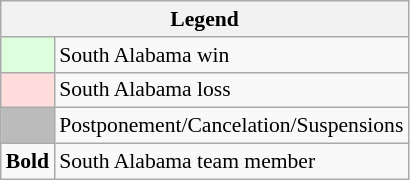<table class="wikitable" style="font-size:90%">
<tr>
<th colspan="2">Legend</th>
</tr>
<tr>
<td bgcolor="#ddffdd"> </td>
<td>South Alabama win</td>
</tr>
<tr>
<td bgcolor="#ffdddd"> </td>
<td>South Alabama loss</td>
</tr>
<tr>
<td bgcolor="#bbbbbb"> </td>
<td>Postponement/Cancelation/Suspensions</td>
</tr>
<tr>
<td><strong>Bold</strong></td>
<td>South Alabama team member</td>
</tr>
</table>
